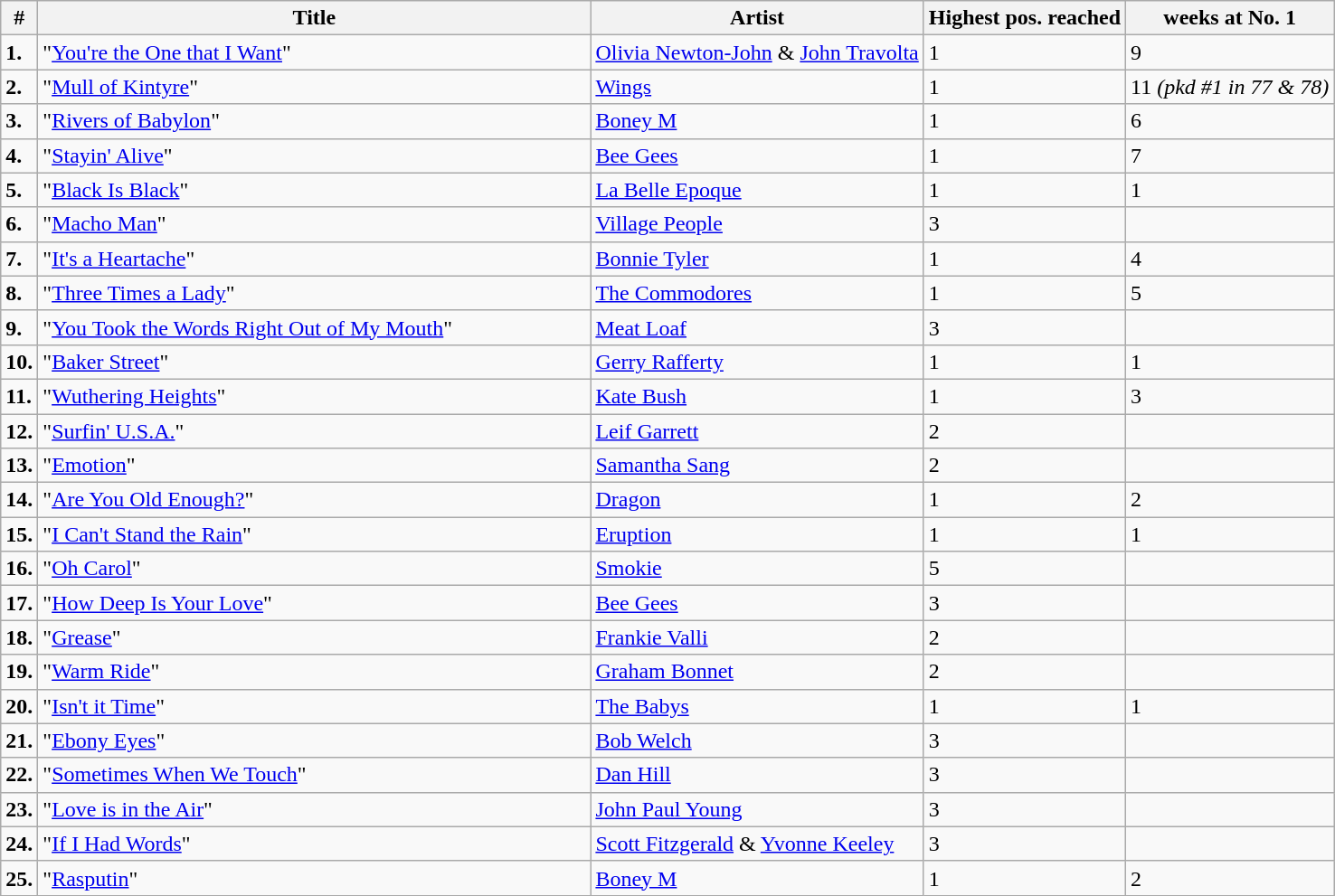<table class="wikitable sortable">
<tr>
<th>#</th>
<th width="400">Title</th>
<th>Artist</th>
<th>Highest pos. reached</th>
<th>weeks at No. 1</th>
</tr>
<tr>
<td><strong>1.</strong></td>
<td>"<a href='#'>You're the One that I Want</a>"</td>
<td><a href='#'>Olivia Newton-John</a> & <a href='#'>John Travolta</a></td>
<td>1</td>
<td>9</td>
</tr>
<tr>
<td><strong>2.</strong></td>
<td>"<a href='#'>Mull of Kintyre</a>"</td>
<td><a href='#'>Wings</a></td>
<td>1</td>
<td>11 <em>(pkd #1 in 77 & 78)</em></td>
</tr>
<tr>
<td><strong>3.</strong></td>
<td>"<a href='#'>Rivers of Babylon</a>"</td>
<td><a href='#'>Boney M</a></td>
<td>1</td>
<td>6</td>
</tr>
<tr>
<td><strong>4.</strong></td>
<td>"<a href='#'>Stayin' Alive</a>"</td>
<td><a href='#'>Bee Gees</a></td>
<td>1</td>
<td>7</td>
</tr>
<tr>
<td><strong>5.</strong></td>
<td>"<a href='#'>Black Is Black</a>"</td>
<td><a href='#'>La Belle Epoque</a></td>
<td>1</td>
<td>1</td>
</tr>
<tr>
<td><strong>6.</strong></td>
<td>"<a href='#'>Macho Man</a>"</td>
<td><a href='#'>Village People</a></td>
<td>3</td>
<td></td>
</tr>
<tr>
<td><strong>7.</strong></td>
<td>"<a href='#'>It's a Heartache</a>"</td>
<td><a href='#'>Bonnie Tyler</a></td>
<td>1</td>
<td>4</td>
</tr>
<tr>
<td><strong>8.</strong></td>
<td>"<a href='#'>Three Times a Lady</a>"</td>
<td><a href='#'>The Commodores</a></td>
<td>1</td>
<td>5</td>
</tr>
<tr>
<td><strong>9.</strong></td>
<td>"<a href='#'>You Took the Words Right Out of My Mouth</a>"</td>
<td><a href='#'>Meat Loaf</a></td>
<td>3</td>
<td></td>
</tr>
<tr>
<td><strong>10.</strong></td>
<td>"<a href='#'>Baker Street</a>"</td>
<td><a href='#'>Gerry Rafferty</a></td>
<td>1</td>
<td>1</td>
</tr>
<tr>
<td><strong>11.</strong></td>
<td>"<a href='#'>Wuthering Heights</a>"</td>
<td><a href='#'>Kate Bush</a></td>
<td>1</td>
<td>3</td>
</tr>
<tr>
<td><strong>12.</strong></td>
<td>"<a href='#'>Surfin' U.S.A.</a>"</td>
<td><a href='#'>Leif Garrett</a></td>
<td>2</td>
<td></td>
</tr>
<tr>
<td><strong>13.</strong></td>
<td>"<a href='#'>Emotion</a>"</td>
<td><a href='#'>Samantha Sang</a></td>
<td>2</td>
<td></td>
</tr>
<tr>
<td><strong>14.</strong></td>
<td>"<a href='#'>Are You Old Enough?</a>"</td>
<td><a href='#'>Dragon</a></td>
<td>1</td>
<td>2</td>
</tr>
<tr>
<td><strong>15.</strong></td>
<td>"<a href='#'>I Can't Stand the Rain</a>"</td>
<td><a href='#'>Eruption</a></td>
<td>1</td>
<td>1</td>
</tr>
<tr>
<td><strong>16.</strong></td>
<td>"<a href='#'>Oh Carol</a>"</td>
<td><a href='#'>Smokie</a></td>
<td>5</td>
<td></td>
</tr>
<tr>
<td><strong>17.</strong></td>
<td>"<a href='#'>How Deep Is Your Love</a>"</td>
<td><a href='#'>Bee Gees</a></td>
<td>3</td>
<td></td>
</tr>
<tr>
<td><strong>18.</strong></td>
<td>"<a href='#'>Grease</a>"</td>
<td><a href='#'>Frankie Valli</a></td>
<td>2</td>
<td></td>
</tr>
<tr>
<td><strong>19.</strong></td>
<td>"<a href='#'>Warm Ride</a>"</td>
<td><a href='#'>Graham Bonnet</a></td>
<td>2</td>
<td></td>
</tr>
<tr>
<td><strong>20.</strong></td>
<td>"<a href='#'>Isn't it Time</a>"</td>
<td><a href='#'>The Babys</a></td>
<td>1</td>
<td>1</td>
</tr>
<tr>
<td><strong>21.</strong></td>
<td>"<a href='#'>Ebony Eyes</a>"</td>
<td><a href='#'>Bob Welch</a></td>
<td>3</td>
<td></td>
</tr>
<tr>
<td><strong>22.</strong></td>
<td>"<a href='#'>Sometimes When We Touch</a>"</td>
<td><a href='#'>Dan Hill</a></td>
<td>3</td>
<td></td>
</tr>
<tr>
<td><strong>23.</strong></td>
<td>"<a href='#'>Love is in the Air</a>"</td>
<td><a href='#'>John Paul Young</a></td>
<td>3</td>
<td></td>
</tr>
<tr>
<td><strong>24.</strong></td>
<td>"<a href='#'>If I Had Words</a>"</td>
<td><a href='#'>Scott Fitzgerald</a> & <a href='#'>Yvonne Keeley</a></td>
<td>3</td>
<td></td>
</tr>
<tr>
<td><strong>25.</strong></td>
<td>"<a href='#'>Rasputin</a>"</td>
<td><a href='#'>Boney M</a></td>
<td>1</td>
<td>2</td>
</tr>
</table>
